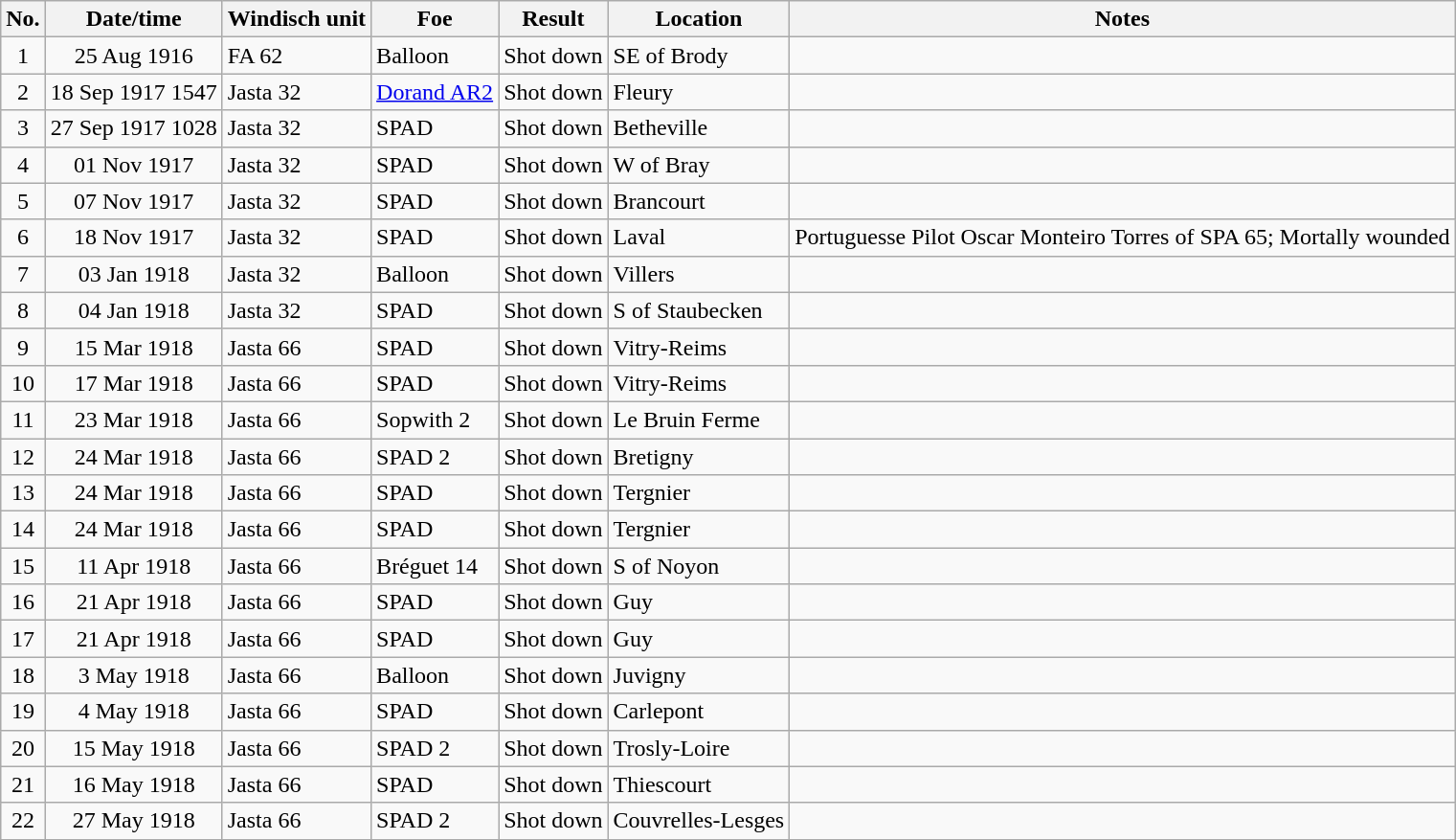<table class="wikitable">
<tr>
<th>No.</th>
<th>Date/time</th>
<th>Windisch unit</th>
<th>Foe</th>
<th>Result</th>
<th>Location</th>
<th>Notes</th>
</tr>
<tr>
<td align="center">1</td>
<td align="center">25 Aug 1916</td>
<td>FA 62</td>
<td>Balloon</td>
<td>Shot down</td>
<td>SE of Brody</td>
<td></td>
</tr>
<tr>
<td align="center">2</td>
<td align="center">18 Sep 1917 1547</td>
<td>Jasta 32</td>
<td><a href='#'>Dorand AR2</a></td>
<td>Shot down</td>
<td>Fleury</td>
<td></td>
</tr>
<tr>
<td align="center">3</td>
<td align="center">27 Sep 1917 	1028</td>
<td>Jasta 32</td>
<td>SPAD</td>
<td>Shot down</td>
<td>Betheville</td>
<td></td>
</tr>
<tr>
<td align="center">4</td>
<td align="center">01 Nov 1917</td>
<td>Jasta 32</td>
<td>SPAD</td>
<td>Shot down</td>
<td>W of Bray</td>
<td></td>
</tr>
<tr>
<td align="center">5</td>
<td align="center">07 Nov 1917</td>
<td>Jasta 32</td>
<td>SPAD</td>
<td>Shot down</td>
<td>Brancourt</td>
<td></td>
</tr>
<tr>
<td align="center">6</td>
<td align="center">18 Nov 1917</td>
<td>Jasta 32</td>
<td>SPAD</td>
<td>Shot down</td>
<td>Laval</td>
<td>Portuguesse Pilot Oscar Monteiro Torres  of SPA 65; Mortally wounded</td>
</tr>
<tr>
<td align="center">7</td>
<td align="center">03 Jan 1918</td>
<td>Jasta 32</td>
<td>Balloon</td>
<td>Shot down</td>
<td>Villers</td>
<td></td>
</tr>
<tr>
<td align="center">8</td>
<td align="center">04 Jan 1918</td>
<td>Jasta 32</td>
<td>SPAD</td>
<td>Shot down</td>
<td>S of Staubecken</td>
<td></td>
</tr>
<tr>
<td align="center">9</td>
<td align="center">15 Mar 1918</td>
<td>Jasta 66</td>
<td>SPAD</td>
<td>Shot down</td>
<td>Vitry-Reims</td>
<td></td>
</tr>
<tr>
<td align="center">10</td>
<td align="center">17 Mar 1918</td>
<td>Jasta 66</td>
<td>SPAD</td>
<td>Shot down</td>
<td>Vitry-Reims</td>
<td></td>
</tr>
<tr>
<td align="center">11</td>
<td align="center">23 Mar 1918</td>
<td>Jasta 66</td>
<td>Sopwith 2</td>
<td>Shot down</td>
<td>Le Bruin Ferme</td>
<td></td>
</tr>
<tr>
<td align="center">12</td>
<td align="center">24 Mar 1918</td>
<td>Jasta 66</td>
<td>SPAD 2</td>
<td>Shot down</td>
<td>Bretigny</td>
<td></td>
</tr>
<tr>
<td align="center">13</td>
<td align="center">24 Mar 1918</td>
<td>Jasta 66</td>
<td>SPAD</td>
<td>Shot down</td>
<td>Tergnier</td>
<td></td>
</tr>
<tr>
<td align="center">14</td>
<td align="center">24 Mar 1918</td>
<td>Jasta 66</td>
<td>SPAD</td>
<td>Shot down</td>
<td>Tergnier</td>
<td></td>
</tr>
<tr>
<td align="center">15</td>
<td align="center">11 Apr 1918</td>
<td>Jasta 66</td>
<td>Bréguet 14</td>
<td>Shot down</td>
<td>S of Noyon</td>
<td></td>
</tr>
<tr>
<td align="center">16</td>
<td align="center">21 Apr 1918</td>
<td>Jasta 66</td>
<td>SPAD</td>
<td>Shot down</td>
<td>Guy</td>
<td></td>
</tr>
<tr>
<td align="center">17</td>
<td align="center">21 Apr 1918</td>
<td>Jasta 66</td>
<td>SPAD</td>
<td>Shot down</td>
<td>Guy</td>
<td></td>
</tr>
<tr>
<td align="center">18</td>
<td align="center">3 May 1918</td>
<td>Jasta 66</td>
<td>Balloon</td>
<td>Shot down</td>
<td>Juvigny</td>
<td></td>
</tr>
<tr>
<td align="center">19</td>
<td align="center">4 May 1918</td>
<td>Jasta 66</td>
<td>SPAD</td>
<td>Shot down</td>
<td>Carlepont</td>
<td></td>
</tr>
<tr>
<td align="center">20</td>
<td align="center">15 May 1918</td>
<td>Jasta 66</td>
<td>SPAD 2</td>
<td>Shot down</td>
<td>Trosly-Loire</td>
<td></td>
</tr>
<tr>
<td align="center">21</td>
<td align="center">16 May 1918</td>
<td>Jasta 66</td>
<td>SPAD</td>
<td>Shot down</td>
<td>Thiescourt</td>
<td></td>
</tr>
<tr>
<td align="center">22</td>
<td align="center">27 May 1918</td>
<td>Jasta 66</td>
<td>SPAD 2</td>
<td>Shot down</td>
<td>Couvrelles-Lesges</td>
<td></td>
</tr>
<tr>
</tr>
</table>
